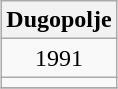<table class="wikitable" style="margin: 0.5em auto; text-align: center;">
<tr>
<th colspan="1">Dugopolje</th>
</tr>
<tr>
<td>1991</td>
</tr>
<tr>
<td></td>
</tr>
<tr>
</tr>
</table>
